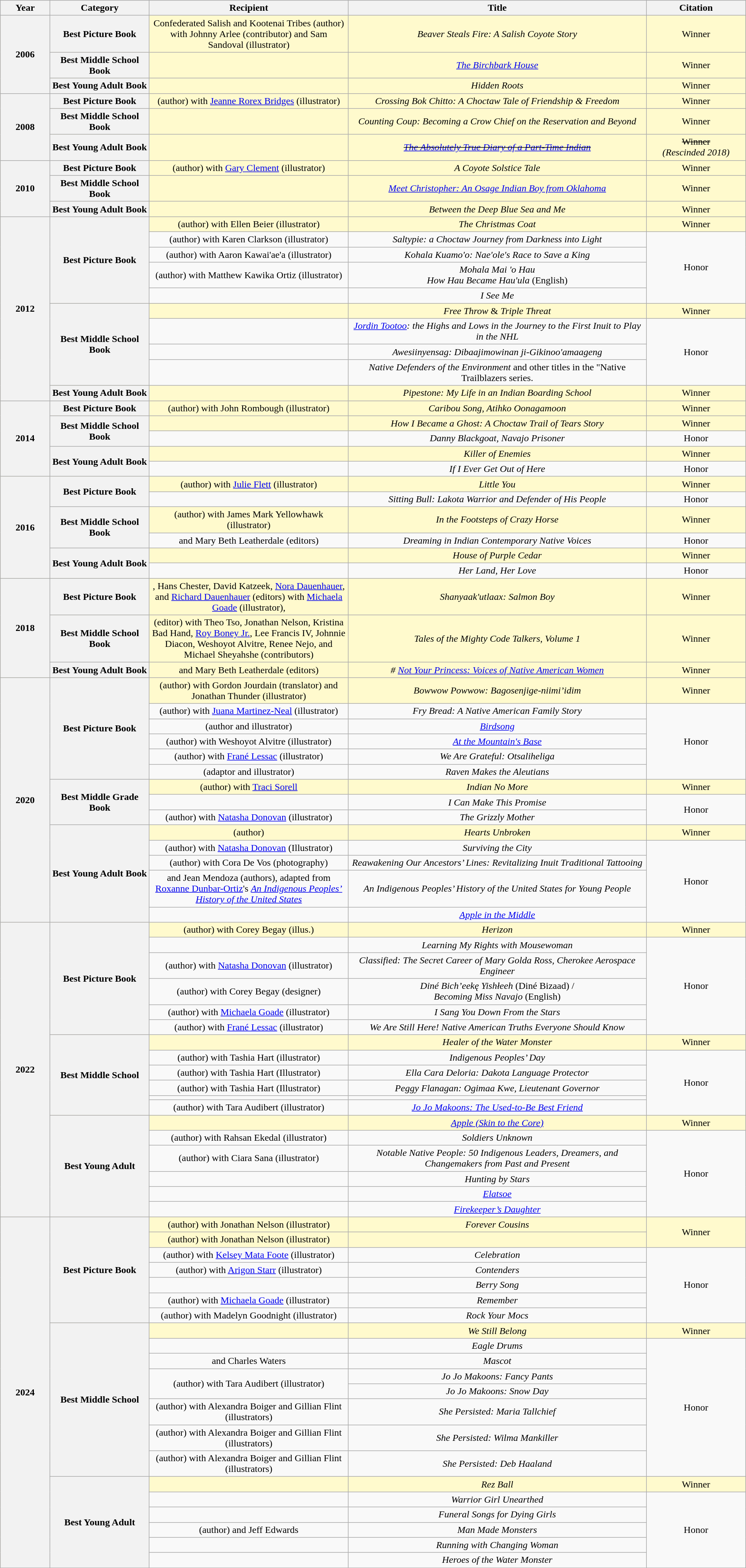<table class="sortable wikitable" style="text-align: center">
<tr>
<th width="5%">Year</th>
<th width="10%">Category</th>
<th width="20%">Recipient</th>
<th width="30%">Title</th>
<th width="10%">Citation</th>
</tr>
<tr style="background:LemonChiffon; color:black">
<th rowspan="3" scope="row"!>2006</th>
<th><strong>Best Picture Book</strong></th>
<td>Confederated Salish and Kootenai Tribes (author) with Johnny Arlee (contributor) and Sam Sandoval (illustrator)</td>
<td><em>Beaver Steals Fire: A Salish Coyote Story</em></td>
<td>Winner</td>
</tr>
<tr style="background:LemonChiffon; color:black">
<th><strong>Best Middle School Book</strong></th>
<td></td>
<td><em><a href='#'>The Birchbark House</a></em></td>
<td>Winner</td>
</tr>
<tr style="background:LemonChiffon; color:black">
<th><strong>Best Young Adult Book</strong></th>
<td></td>
<td><em>Hidden Roots</em></td>
<td>Winner</td>
</tr>
<tr style="background:LemonChiffon; color:black">
<th rowspan="3" scope="row"!>2008</th>
<th><strong>Best Picture Book</strong></th>
<td> (author) with <a href='#'>Jeanne Rorex Bridges</a> (illustrator)</td>
<td><em>Crossing Bok Chitto: A Choctaw Tale of Friendship & Freedom</em></td>
<td>Winner</td>
</tr>
<tr style="background:LemonChiffon; color:black">
<th><strong>Best Middle School Book</strong></th>
<td></td>
<td><em>Counting Coup: Becoming a Crow Chief on the Reservation and Beyond</em></td>
<td>Winner</td>
</tr>
<tr style="background:LemonChiffon; color:black">
<th><strong>Best Young Adult Book</strong></th>
<td></td>
<td><em><s><a href='#'>The Absolutely True Diary of a Part-Time Indian</a></s></em></td>
<td><s>Winner </s> <br><em>(Rescinded 2018)</em> </td>
</tr>
<tr style="background:LemonChiffon; color:black">
<th rowspan="3" scope="row"!>2010</th>
<th><strong>Best Picture Book</strong></th>
<td> (author) with <a href='#'>Gary Clement</a> (illustrator)</td>
<td><em>A Coyote Solstice Tale</em></td>
<td>Winner</td>
</tr>
<tr style="background:LemonChiffon; color:black">
<th><strong>Best Middle School Book</strong></th>
<td></td>
<td><em><a href='#'>Meet Christopher: An Osage Indian Boy from Oklahoma</a></em></td>
<td>Winner</td>
</tr>
<tr style="background:LemonChiffon; color:black">
<th><strong>Best Young Adult Book</strong></th>
<td></td>
<td><em>Between the Deep Blue Sea and Me</em></td>
<td>Winner</td>
</tr>
<tr style="background:LemonChiffon; color:black">
<th rowspan="10" scope="row"!>2012</th>
<th rowspan="5" scope="row"!>Best Picture Book</th>
<td> (author) with  Ellen Beier (illustrator)</td>
<td><em>The Christmas Coat</em></td>
<td>Winner</td>
</tr>
<tr>
<td> (author) with Karen Clarkson (illustrator)</td>
<td><em>Saltypie: a Choctaw Journey from Darkness into Light</em></td>
<td rowspan="4">Honor</td>
</tr>
<tr>
<td> (author) with Aaron Kawai'ae'a (illustrator)</td>
<td><em>Kohala Kuamo'o: Nae'ole's Race to Save a King</em></td>
</tr>
<tr>
<td> (author) with Matthew Kawika Ortiz (illustrator)</td>
<td><em>Mohala Mai 'o Hau</em><br><em>How Hau Became Hau'ula</em> (English)</td>
</tr>
<tr>
<td></td>
<td><em>I See Me</em></td>
</tr>
<tr style="background:LemonChiffon; color:black">
<th rowspan="4" scope="row"!>Best Middle School Book</th>
<td></td>
<td><em>Free Throw</em> & <em>Triple Threat</em></td>
<td>Winner</td>
</tr>
<tr>
<td></td>
<td><em><a href='#'>Jordin Tootoo</a>: the Highs and Lows in the Journey to the First Inuit to Play in the NHL</em></td>
<td rowspan="3">Honor</td>
</tr>
<tr>
<td></td>
<td><em>Awesiinyensag: Dibaajimowinan ji-Gikinoo'amaageng</em></td>
</tr>
<tr>
<td></td>
<td><em>Native Defenders of the Environment</em> and other titles in the "Native Trailblazers series.</td>
</tr>
<tr style="background:LemonChiffon; color:black">
<th><strong>Best Young Adult Book</strong></th>
<td></td>
<td><em>Pipestone: My Life in an Indian Boarding School</em></td>
<td>Winner</td>
</tr>
<tr style="background:LemonChiffon; color:black">
<th rowspan="5" scope="row"!>2014</th>
<th><strong>Best Picture Book</strong></th>
<td> (author) with John Rombough (illustrator)</td>
<td><em>Caribou Song, Atihko Oonagamoon</em></td>
<td>Winner</td>
</tr>
<tr style="background:LemonChiffon; color:black">
<th rowspan="2" scope="row"!>Best Middle School Book</th>
<td></td>
<td><em>How I Became a Ghost: A Choctaw Trail of Tears Story</em></td>
<td>Winner</td>
</tr>
<tr>
<td></td>
<td><em>Danny Blackgoat, Navajo Prisoner</em></td>
<td>Honor</td>
</tr>
<tr style="background:LemonChiffon; color:black">
<th rowspan="2" scope="row"!>Best Young Adult Book</th>
<td></td>
<td><em>Killer of Enemies</em></td>
<td>Winner</td>
</tr>
<tr>
<td></td>
<td><em>If I Ever Get Out of Here</em></td>
<td>Honor</td>
</tr>
<tr style="background:LemonChiffon; color:black">
<th rowspan="6" scope="row"!>2016</th>
<th rowspan="2" scope="row"!>Best Picture Book</th>
<td> (author) with <a href='#'>Julie Flett</a> (illustrator)</td>
<td><em>Little You</em></td>
<td>Winner</td>
</tr>
<tr>
<td></td>
<td><em>Sitting Bull: Lakota Warrior and Defender of His People</em></td>
<td>Honor</td>
</tr>
<tr style="background:LemonChiffon; color:black">
<th rowspan="2" scope="row"!>Best Middle School Book</th>
<td> (author) with James Mark Yellowhawk (illustrator)</td>
<td><em>In the Footsteps of Crazy Horse</em></td>
<td>Winner</td>
</tr>
<tr>
<td> and Mary Beth Leatherdale (editors)</td>
<td><em>Dreaming in Indian Contemporary Native Voices</em></td>
<td>Honor</td>
</tr>
<tr style="background:LemonChiffon; color:black">
<th rowspan="2" scope="row"!>Best Young Adult Book</th>
<td></td>
<td><em>House of Purple Cedar</em></td>
<td>Winner</td>
</tr>
<tr>
<td></td>
<td><em>Her Land, Her Love</em></td>
<td>Honor</td>
</tr>
<tr style="background:LemonChiffon; color:black">
<th rowspan="3" scope="row"!>2018</th>
<th><strong>Best Picture Book</strong></th>
<td>,  Hans Chester, David Katzeek, <a href='#'>Nora Dauenhauer</a>, and <a href='#'>Richard Dauenhauer</a> (editors) with <a href='#'>Michaela Goade</a> (illustrator),</td>
<td><em>Shanyaak'utlaax: Salmon Boy</em></td>
<td>Winner</td>
</tr>
<tr style="background:LemonChiffon; color:black">
<th><strong>Best Middle School Book</strong></th>
<td> (editor) with Theo Tso, Jonathan Nelson, Kristina Bad Hand, <a href='#'>Roy Boney Jr.</a>, Lee Francis IV, Johnnie Diacon, Weshoyot Alvitre, Renee Nejo, and Michael Sheyahshe (contributors)</td>
<td><em>Tales of the Mighty Code Talkers, Volume 1</em></td>
<td>Winner</td>
</tr>
<tr style="background:LemonChiffon; color:black">
<th><strong>Best Young Adult Book</strong></th>
<td> and Mary Beth Leatherdale (editors)</td>
<td><em># <a href='#'>Not Your Princess: Voices of Native American Women</a></em></td>
<td>Winner</td>
</tr>
<tr style="background:LemonChiffon; color:black">
<th rowspan="14" scope="row"!>2020</th>
<th rowspan="6" scope="row" !>Best Picture Book</th>
<td> (author) with Gordon Jourdain (translator) and Jonathan Thunder (illustrator)</td>
<td><em>Bowwow Powwow: Bagosenjige-niimi’idim</em></td>
<td>Winner</td>
</tr>
<tr>
<td> (author) with <a href='#'>Juana Martinez-Neal</a> (illustrator)</td>
<td><em>Fry Bread: A Native American Family Story</em></td>
<td rowspan="5">Honor</td>
</tr>
<tr>
<td> (author and illustrator)</td>
<td><em><a href='#'>Birdsong</a></em></td>
</tr>
<tr>
<td> (author) with Weshoyot Alvitre (illustrator)</td>
<td><em><a href='#'>At the Mountain's Base</a></em></td>
</tr>
<tr>
<td> (author) with <a href='#'>Frané Lessac</a> (illustrator)</td>
<td><em>We Are Grateful: Otsaliheliga</em></td>
</tr>
<tr>
<td> (adaptor and illustrator)</td>
<td><em>Raven Makes the Aleutians</em></td>
</tr>
<tr style="background:LemonChiffon; color:black">
<th rowspan="3" scope="row">Best Middle Grade Book</th>
<td> (author) with <a href='#'>Traci Sorell</a></td>
<td><em>Indian No More</em></td>
<td>Winner</td>
</tr>
<tr>
<td></td>
<td><em>I Can Make This Promise</em></td>
<td rowspan="2">Honor</td>
</tr>
<tr>
<td> (author) with <a href='#'>Natasha Donovan</a> (illustrator)</td>
<td><em>The Grizzly Mother</em></td>
</tr>
<tr style="background:LemonChiffon; color:black">
<th rowspan="5" scope=row!>Best Young Adult Book</th>
<td> (author)</td>
<td><em>Hearts Unbroken</em></td>
<td>Winner</td>
</tr>
<tr>
<td> (author) with <a href='#'>Natasha Donovan</a> (Illustrator)</td>
<td><em>Surviving the City</em></td>
<td rowspan="4">Honor</td>
</tr>
<tr>
<td> (author) with Cora De Vos (photography)</td>
<td><em>Reawakening Our Ancestors’ Lines: Revitalizing Inuit Traditional Tattooing</em></td>
</tr>
<tr>
<td> and Jean Mendoza (authors), adapted from <a href='#'>Roxanne Dunbar-Ortiz</a>'s <em><a href='#'>An Indigenous Peoples’ History of the United States</a></em></td>
<td><em>An Indigenous Peoples’ History of the United States for Young People</em></td>
</tr>
<tr>
<td></td>
<td><em><a href='#'>Apple in the Middle</a></em></td>
</tr>
<tr style="background:LemonChiffon; color:black">
<th rowspan="18">2022</th>
<th rowspan="6">Best Picture Book</th>
<td> (author) with Corey Begay (illus.)</td>
<td><em>Herizon</em></td>
<td>Winner</td>
</tr>
<tr>
<td></td>
<td><em>Learning My Rights with Mousewoman</em></td>
<td rowspan="5">Honor</td>
</tr>
<tr>
<td> (author) with <a href='#'>Natasha Donovan</a> (illustrator)</td>
<td><em>Classified: The Secret Career of Mary Golda Ross, Cherokee Aerospace Engineer</em></td>
</tr>
<tr>
<td> (author) with Corey Begay (designer)</td>
<td><em>Diné Bich’eekę Yishłeeh</em> (Diné Bizaad) /<br><em>Becoming Miss Navajo</em> (English)</td>
</tr>
<tr>
<td> (author) with <a href='#'>Michaela Goade</a> (illustrator)</td>
<td><em>I Sang You Down From the Stars</em></td>
</tr>
<tr>
<td> (author) with <a href='#'>Frané Lessac</a> (illustrator)</td>
<td><em>We Are Still Here! Native American Truths Everyone Should Know</em></td>
</tr>
<tr style="background:LemonChiffon; color:black">
<th rowspan="6">Best Middle School</th>
<td></td>
<td><em>Healer of the Water Monster</em></td>
<td>Winner</td>
</tr>
<tr>
<td> (author) with Tashia Hart (illustrator)</td>
<td><em>Indigenous Peoples’ Day</em></td>
<td rowspan="5">Honor</td>
</tr>
<tr>
<td> (author) with Tashia Hart (Illustrator)</td>
<td><em>Ella Cara Deloria: Dakota Language Protector</em></td>
</tr>
<tr>
<td> (author) with Tashia Hart (Illustrator)</td>
<td><em>Peggy Flanagan: Ogimaa Kwe, Lieutenant Governor</em></td>
</tr>
<tr>
<td></td>
<td></td>
</tr>
<tr>
<td> (author) with Tara Audibert (illustrator)</td>
<td><em><a href='#'>Jo Jo Makoons: The Used-to-Be Best Friend</a></em></td>
</tr>
<tr style="background:LemonChiffon; color:black">
<th rowspan="6">Best Young Adult</th>
<td></td>
<td><em><a href='#'>Apple (Skin to the Core)</a></em></td>
<td>Winner</td>
</tr>
<tr>
<td> (author) with Rahsan Ekedal (illustrator)</td>
<td><em>Soldiers Unknown</em></td>
<td rowspan="5">Honor</td>
</tr>
<tr>
<td> (author) with Ciara Sana (illustrator)</td>
<td><em>Notable Native People: 50 Indigenous Leaders, Dreamers, and Changemakers from Past and Present</em></td>
</tr>
<tr>
<td></td>
<td><em>Hunting by Stars</em></td>
</tr>
<tr>
<td></td>
<td><em><a href='#'>Elatsoe</a></em></td>
</tr>
<tr>
<td></td>
<td><em><a href='#'>Firekeeper’s Daughter</a></em></td>
</tr>
<tr style="background:LemonChiffon; color:black">
<th rowspan="21">2024</th>
<th rowspan="7">Best Picture Book</th>
<td> (author) with Jonathan Nelson (illustrator)</td>
<td><em>Forever Cousins</em></td>
<td rowspan="2">Winner</td>
</tr>
<tr style="background:LemonChiffon; color:black">
<td> (author) with Jonathan Nelson (illustrator)</td>
<td></td>
</tr>
<tr>
<td> (author) with <a href='#'>Kelsey Mata Foote</a> (illustrator)</td>
<td><em>Celebration</em></td>
<td rowspan="5">Honor</td>
</tr>
<tr>
<td> (author) with <a href='#'>Arigon Starr</a> (illustrator)</td>
<td><em>Contenders</em></td>
</tr>
<tr>
<td></td>
<td><em>Berry Song</em></td>
</tr>
<tr>
<td> (author) with <a href='#'>Michaela Goade</a> (illustrator)</td>
<td><em>Remember</em></td>
</tr>
<tr>
<td> (author) with Madelyn Goodnight (illustrator)</td>
<td><em>Rock Your Mocs</em></td>
</tr>
<tr style="background:LemonChiffon; color:black">
<th rowspan="8">Best Middle School</th>
<td></td>
<td><em>We Still Belong</em></td>
<td>Winner</td>
</tr>
<tr>
<td></td>
<td><em>Eagle Drums</em></td>
<td rowspan="7">Honor</td>
</tr>
<tr>
<td> and Charles Waters</td>
<td><em>Mascot</em></td>
</tr>
<tr>
<td rowspan="2"> (author) with Tara Audibert (illustrator)</td>
<td><em>Jo Jo Makoons: Fancy Pants</em></td>
</tr>
<tr>
<td><em>Jo Jo Makoons: Snow Day</em></td>
</tr>
<tr>
<td> (author) with Alexandra Boiger and Gillian Flint (illustrators)</td>
<td><em>She Persisted: Maria Tallchief</em></td>
</tr>
<tr>
<td> (author) with Alexandra Boiger and Gillian Flint (illustrators)</td>
<td><em>She Persisted: Wilma Mankiller</em></td>
</tr>
<tr>
<td> (author) with Alexandra Boiger and Gillian Flint (illustrators)</td>
<td><em>She Persisted: Deb Haaland</em></td>
</tr>
<tr style="background:LemonChiffon; color:black">
<th rowspan="6">Best Young Adult</th>
<td></td>
<td><em>Rez Ball</em></td>
<td>Winner</td>
</tr>
<tr>
<td></td>
<td><em>Warrior Girl Unearthed</em></td>
<td rowspan="5">Honor</td>
</tr>
<tr>
<td></td>
<td><em>Funeral Songs for Dying Girls</em></td>
</tr>
<tr>
<td> (author) and Jeff Edwards</td>
<td><em>Man Made Monsters</em></td>
</tr>
<tr>
<td></td>
<td><em>Running with Changing Woman</em></td>
</tr>
<tr>
<td></td>
<td><em>Heroes of the Water Monster</em></td>
</tr>
</table>
